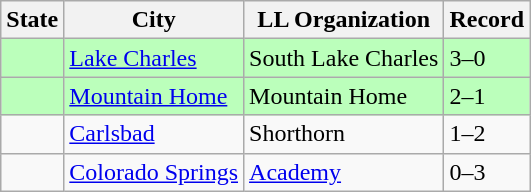<table class="wikitable">
<tr>
<th>State</th>
<th>City</th>
<th>LL Organization</th>
<th>Record</th>
</tr>
<tr style="background:#bfb;">
<td><strong></strong></td>
<td><a href='#'>Lake Charles</a></td>
<td>South Lake Charles</td>
<td>3–0</td>
</tr>
<tr style="background:#bfb;">
<td><strong></strong></td>
<td><a href='#'>Mountain Home</a></td>
<td>Mountain Home</td>
<td>2–1</td>
</tr>
<tr>
<td><strong></strong></td>
<td><a href='#'>Carlsbad</a></td>
<td>Shorthorn</td>
<td>1–2</td>
</tr>
<tr>
<td><strong></strong></td>
<td><a href='#'>Colorado Springs</a></td>
<td><a href='#'>Academy</a></td>
<td>0–3</td>
</tr>
</table>
